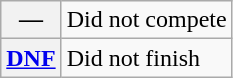<table class="wikitable">
<tr>
<th scope="row">—</th>
<td>Did not compete</td>
</tr>
<tr>
<th scope="row"><a href='#'>DNF</a></th>
<td>Did not finish</td>
</tr>
</table>
